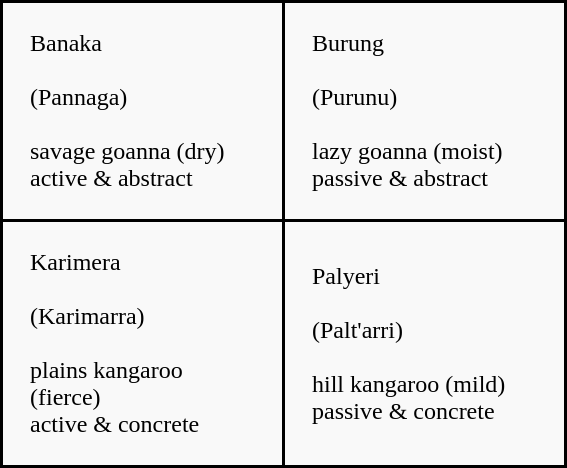<table class="wikitable">
<tr style="height: 90px;">
<td style="border: 2px solid black; padding: 18px; width: 150px;">Banaka<br><br>(Pannaga)<br>
<br>
savage goanna (dry)<br>
active & abstract</td>
<td style="border: 2px solid black; padding: 18px; width: 150px;">Burung<br><br>(Purunu)<br>
<br>
lazy goanna (moist)<br>
passive & abstract</td>
</tr>
<tr style="height: 90px;">
<td style="border: 2px solid black; padding: 18px;">Karimera<br><br>(Karimarra)<br>
<br>
plains kangaroo (fierce)<br>
active & concrete</td>
<td style="border: 2px solid black; padding: 18px;">Palyeri<br><br>(Palt'arri)<br>
<br>
hill kangaroo (mild)<br>
passive & concrete</td>
</tr>
</table>
